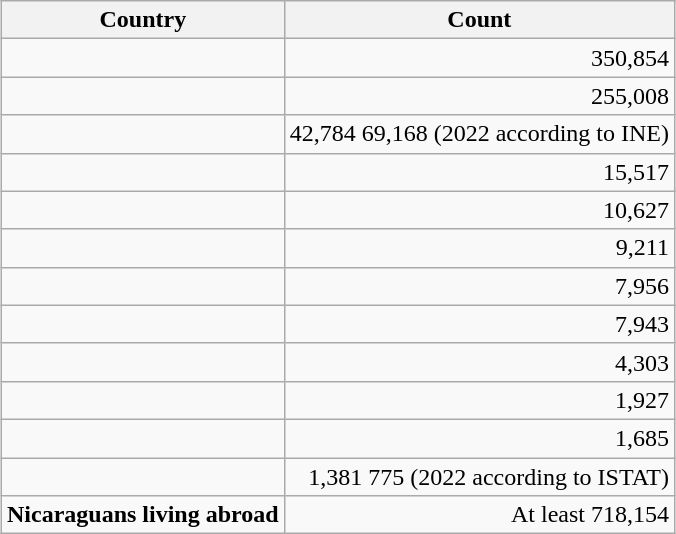<table class="wikitable" style="margin:1em auto;">
<tr>
<th>Country</th>
<th>Count</th>
</tr>
<tr>
<td border = "1"></td>
<td align="right">350,854</td>
</tr>
<tr>
<td border = "1"></td>
<td align="right">255,008</td>
</tr>
<tr>
<td border = "1"></td>
<td align="right">42,784 69,168 (2022 according to INE)</td>
</tr>
<tr>
<td border = "1"></td>
<td align="right">15,517</td>
</tr>
<tr>
<td border = "1"></td>
<td align="right">10,627</td>
</tr>
<tr>
<td border = "1"></td>
<td align="right">9,211</td>
</tr>
<tr>
<td border = "1"></td>
<td align="right">7,956</td>
</tr>
<tr>
<td border = "1"></td>
<td align="right">7,943</td>
</tr>
<tr>
<td border = "1"></td>
<td align="right">4,303</td>
</tr>
<tr>
<td border = "1"></td>
<td align="right">1,927</td>
</tr>
<tr>
<td border = "1"></td>
<td align="right">1,685</td>
</tr>
<tr>
<td border = "1"></td>
<td align="right">1,381 775 (2022 according to ISTAT)</td>
</tr>
<tr>
<td border = "1"><strong>Nicaraguans living abroad</strong></td>
<td align="right">At least 718,154</td>
</tr>
</table>
